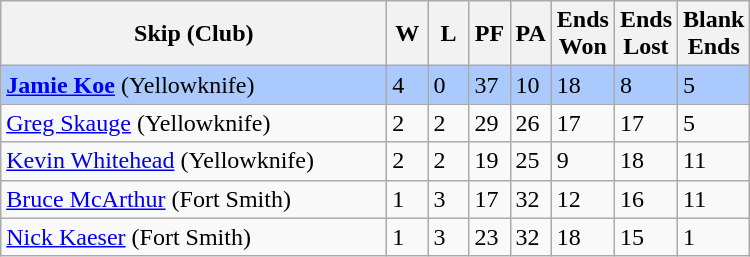<table class="wikitable">
<tr>
<th width=250>Skip (Club)</th>
<th width=20>W</th>
<th width=20>L</th>
<th width=20>PF</th>
<th width=20>PA</th>
<th width=20>Ends <br> Won</th>
<th width=20>Ends <br> Lost</th>
<th width=20>Blank <br> Ends</th>
</tr>
<tr style="background:#aac9fc;">
<td><strong><a href='#'>Jamie Koe</a></strong> (Yellowknife)</td>
<td>4</td>
<td>0</td>
<td>37</td>
<td>10</td>
<td>18</td>
<td>8</td>
<td>5</td>
</tr>
<tr>
<td><a href='#'>Greg Skauge</a> (Yellowknife)</td>
<td>2</td>
<td>2</td>
<td>29</td>
<td>26</td>
<td>17</td>
<td>17</td>
<td>5</td>
</tr>
<tr>
<td><a href='#'>Kevin Whitehead</a> (Yellowknife)</td>
<td>2</td>
<td>2</td>
<td>19</td>
<td>25</td>
<td>9</td>
<td>18</td>
<td>11</td>
</tr>
<tr>
<td><a href='#'>Bruce McArthur</a> (Fort Smith)</td>
<td>1</td>
<td>3</td>
<td>17</td>
<td>32</td>
<td>12</td>
<td>16</td>
<td>11</td>
</tr>
<tr>
<td><a href='#'>Nick Kaeser</a> (Fort Smith)</td>
<td>1</td>
<td>3</td>
<td>23</td>
<td>32</td>
<td>18</td>
<td>15</td>
<td>1</td>
</tr>
</table>
